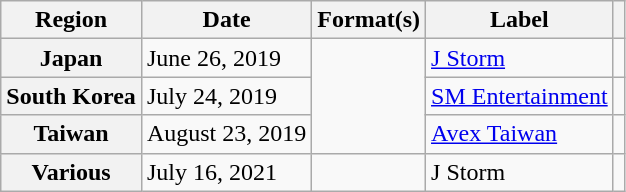<table class="wikitable plainrowheaders">
<tr>
<th scope="col">Region</th>
<th scope="col">Date</th>
<th scope="col">Format(s)</th>
<th scope="col">Label</th>
<th scope="col"></th>
</tr>
<tr>
<th scope="row">Japan</th>
<td>June 26, 2019</td>
<td rowspan="3"></td>
<td><a href='#'>J Storm</a></td>
<td></td>
</tr>
<tr>
<th scope="row">South Korea</th>
<td>July 24, 2019</td>
<td><a href='#'>SM Entertainment</a></td>
<td></td>
</tr>
<tr>
<th scope="row">Taiwan</th>
<td>August 23, 2019</td>
<td><a href='#'>Avex Taiwan</a></td>
<td></td>
</tr>
<tr>
<th scope="row">Various</th>
<td>July 16, 2021</td>
<td></td>
<td>J Storm</td>
<td></td>
</tr>
</table>
